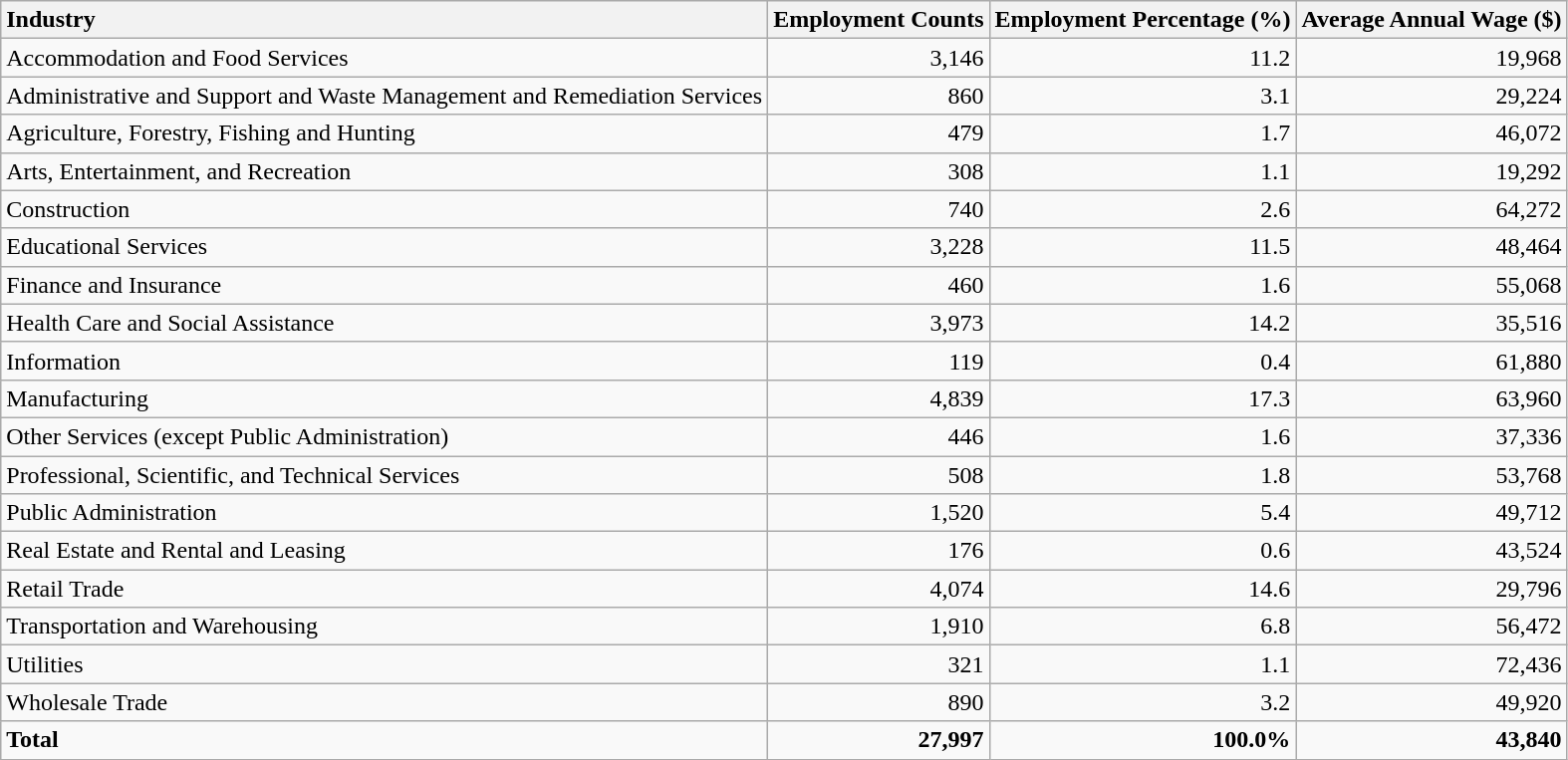<table class="wikitable sortable">
<tr>
<th style="text-align:left;">Industry</th>
<th style="text-align:right;">Employment Counts</th>
<th style="text-align:right;">Employment Percentage (%)</th>
<th style="text-align:right;">Average Annual Wage ($)</th>
</tr>
<tr>
<td style="text-align:left;">Accommodation and Food Services</td>
<td style="text-align:right;">3,146</td>
<td style="text-align:right;">11.2</td>
<td style="text-align:right;">19,968</td>
</tr>
<tr>
<td style="text-align:left;">Administrative and Support and Waste Management and Remediation Services</td>
<td style="text-align:right;">860</td>
<td style="text-align:right;">3.1</td>
<td style="text-align:right;">29,224</td>
</tr>
<tr>
<td style="text-align:left;">Agriculture, Forestry, Fishing and Hunting</td>
<td style="text-align:right;">479</td>
<td style="text-align:right;">1.7</td>
<td style="text-align:right;">46,072</td>
</tr>
<tr>
<td style="text-align:left;">Arts, Entertainment, and Recreation</td>
<td style="text-align:right;">308</td>
<td style="text-align:right;">1.1</td>
<td style="text-align:right;">19,292</td>
</tr>
<tr>
<td style="text-align:left;">Construction</td>
<td style="text-align:right;">740</td>
<td style="text-align:right;">2.6</td>
<td style="text-align:right;">64,272</td>
</tr>
<tr>
<td style="text-align:left;">Educational Services</td>
<td style="text-align:right;">3,228</td>
<td style="text-align:right;">11.5</td>
<td style="text-align:right;">48,464</td>
</tr>
<tr>
<td style="text-align:left;">Finance and Insurance</td>
<td style="text-align:right;">460</td>
<td style="text-align:right;">1.6</td>
<td style="text-align:right;">55,068</td>
</tr>
<tr>
<td style="text-align:left;">Health Care and Social Assistance</td>
<td style="text-align:right;">3,973</td>
<td style="text-align:right;">14.2</td>
<td style="text-align:right;">35,516</td>
</tr>
<tr>
<td style="text-align:left;">Information</td>
<td style="text-align:right;">119</td>
<td style="text-align:right;">0.4</td>
<td style="text-align:right;">61,880</td>
</tr>
<tr>
<td style="text-align:left;">Manufacturing</td>
<td style="text-align:right;">4,839</td>
<td style="text-align:right;">17.3</td>
<td style="text-align:right;">63,960</td>
</tr>
<tr>
<td style="text-align:left;">Other Services (except Public Administration)</td>
<td style="text-align:right;">446</td>
<td style="text-align:right;">1.6</td>
<td style="text-align:right;">37,336</td>
</tr>
<tr>
<td style="text-align:left;">Professional, Scientific, and Technical Services</td>
<td style="text-align:right;">508</td>
<td style="text-align:right;">1.8</td>
<td style="text-align:right;">53,768</td>
</tr>
<tr>
<td style="text-align:left;">Public Administration</td>
<td style="text-align:right;">1,520</td>
<td style="text-align:right;">5.4</td>
<td style="text-align:right;">49,712</td>
</tr>
<tr>
<td style="text-align:left;">Real Estate and Rental and Leasing</td>
<td style="text-align:right;">176</td>
<td style="text-align:right;">0.6</td>
<td style="text-align:right;">43,524</td>
</tr>
<tr>
<td style="text-align:left;">Retail Trade</td>
<td style="text-align:right;">4,074</td>
<td style="text-align:right;">14.6</td>
<td style="text-align:right;">29,796</td>
</tr>
<tr>
<td style="text-align:left;">Transportation and Warehousing</td>
<td style="text-align:right;">1,910</td>
<td style="text-align:right;">6.8</td>
<td style="text-align:right;">56,472</td>
</tr>
<tr>
<td style="text-align:left;">Utilities</td>
<td style="text-align:right;">321</td>
<td style="text-align:right;">1.1</td>
<td style="text-align:right;">72,436</td>
</tr>
<tr>
<td style="text-align:left;">Wholesale Trade</td>
<td style="text-align:right;">890</td>
<td style="text-align:right;">3.2</td>
<td style="text-align:right;">49,920</td>
</tr>
<tr>
<td style="text-align:left; font-weight:bold;"><strong>Total</strong></td>
<td style="text-align:right; font-weight:bold;"><strong>27,997</strong></td>
<td style="text-align:right; font-weight:bold;"><strong>100.0%</strong></td>
<td style="text-align:right; font-weight:bold;"><strong>43,840</strong></td>
</tr>
</table>
